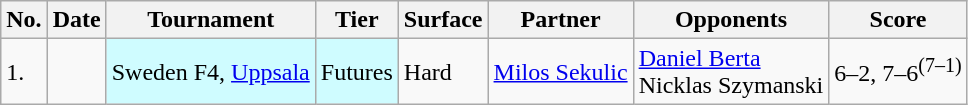<table class="sortable wikitable">
<tr>
<th class="unsortable">No.</th>
<th>Date</th>
<th>Tournament</th>
<th>Tier</th>
<th>Surface</th>
<th>Partner</th>
<th>Opponents</th>
<th class="unsortable">Score</th>
</tr>
<tr>
<td>1.</td>
<td></td>
<td style="background:#cffcff;">Sweden F4, <a href='#'>Uppsala</a></td>
<td style="background:#cffcff;">Futures</td>
<td>Hard</td>
<td> <a href='#'>Milos Sekulic</a></td>
<td> <a href='#'>Daniel Berta</a> <br> Nicklas Szymanski</td>
<td>6–2, 7–6<sup>(7–1)</sup></td>
</tr>
</table>
